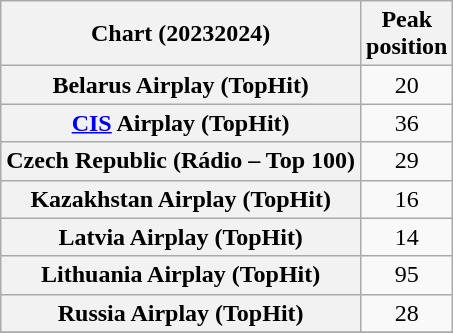<table class="wikitable sortable plainrowheaders" style="text-align:center">
<tr>
<th scope="col">Chart (20232024)</th>
<th scope="col">Peak<br>position</th>
</tr>
<tr>
<th scope="row">Belarus Airplay (TopHit)</th>
<td>20</td>
</tr>
<tr>
<th scope="row"><a href='#'>CIS</a> Airplay (TopHit)</th>
<td>36</td>
</tr>
<tr>
<th scope="row">Czech Republic (Rádio – Top 100)</th>
<td>29</td>
</tr>
<tr>
<th scope="row">Kazakhstan Airplay (TopHit)</th>
<td>16</td>
</tr>
<tr>
<th scope="row">Latvia Airplay (TopHit)</th>
<td>14</td>
</tr>
<tr>
<th scope="row">Lithuania Airplay (TopHit)</th>
<td>95</td>
</tr>
<tr>
<th scope="row">Russia Airplay (TopHit)</th>
<td>28</td>
</tr>
<tr>
</tr>
</table>
